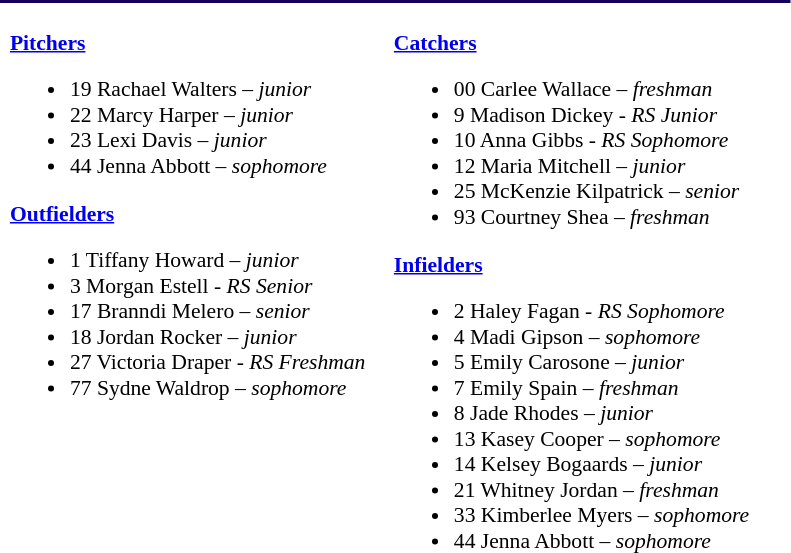<table class="toccolours" style="border-collapse:collapse; font-size:90%;">
<tr>
<td colspan="9" style="background-color: #150058; color: #ee8400"></td>
</tr>
<tr>
</tr>
<tr>
<td width="03"> </td>
<td valign="top"><br><strong><a href='#'>Pitchers</a></strong><ul><li>19 Rachael Walters – <em>junior</em></li><li>22 Marcy Harper – <em>junior</em></li><li>23 Lexi Davis – <em>junior</em></li><li>44 Jenna Abbott – <em>sophomore</em></li></ul><strong><a href='#'>Outfielders</a></strong><ul><li>1 Tiffany Howard – <em>junior</em></li><li>3 Morgan Estell - <em>RS Senior</em></li><li>17 Branndi Melero – <em>senior</em></li><li>18 Jordan Rocker – <em>junior</em></li><li>27 Victoria Draper - <em>RS Freshman</em></li><li>77 Sydne Waldrop – <em>sophomore</em></li></ul></td>
<td width="15"> </td>
<td valign="top"><br><strong><a href='#'>Catchers</a></strong><ul><li>00 Carlee Wallace – <em>freshman</em></li><li>9 Madison Dickey - <em>RS Junior</em></li><li>10 Anna Gibbs - <em>RS Sophomore</em></li><li>12 Maria Mitchell – <em>junior</em></li><li>25 McKenzie Kilpatrick – <em>senior</em></li><li>93 Courtney Shea – <em>freshman</em></li></ul><strong><a href='#'>Infielders</a></strong><ul><li>2 Haley Fagan - <em>RS Sophomore</em></li><li>4 Madi Gipson – <em>sophomore</em></li><li>5 Emily Carosone – <em>junior</em></li><li>7 Emily Spain – <em>freshman</em></li><li>8 Jade Rhodes – <em>junior</em></li><li>13 Kasey Cooper – <em>sophomore</em></li><li>14 Kelsey Bogaards – <em>junior</em></li><li>21 Whitney Jordan – <em>freshman</em></li><li>33 Kimberlee Myers – <em>sophomore</em></li><li>44 Jenna Abbott – <em>sophomore</em></li></ul></td>
<td width="25"> </td>
</tr>
</table>
